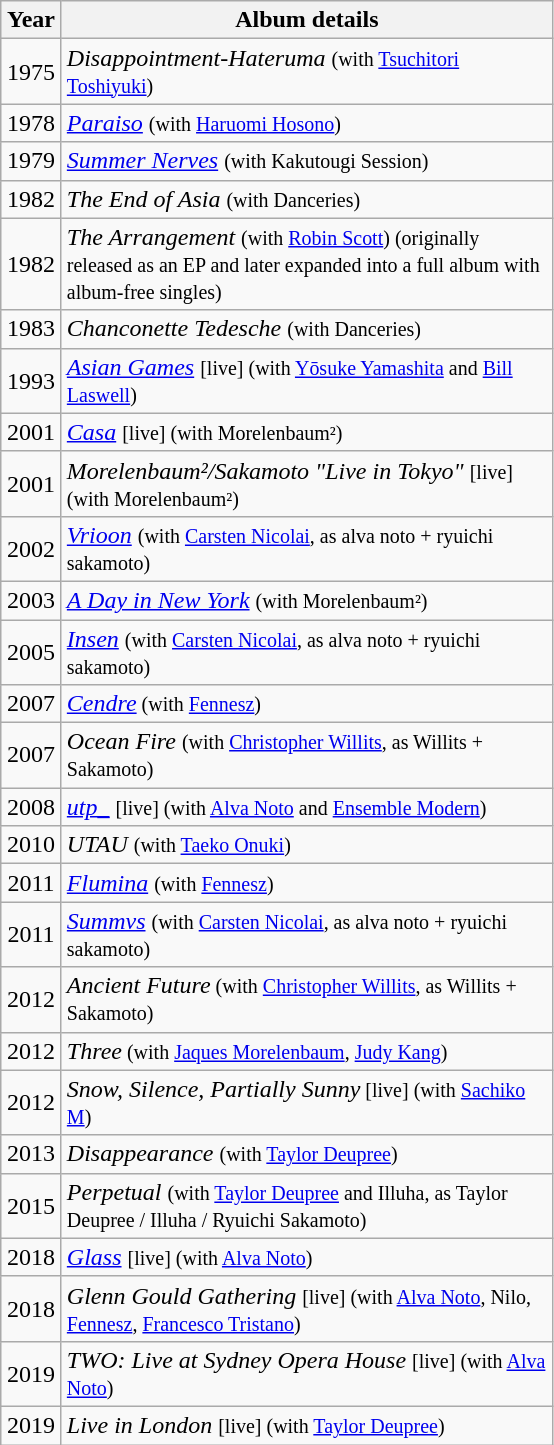<table class="wikitable">
<tr>
<th rowspan="1" width="33">Year</th>
<th rowspan="1" width="320">Album details</th>
</tr>
<tr>
<td align="center">1975</td>
<td><em>Disappointment-Hateruma</em> <small>(with <a href='#'>Tsuchitori Toshiyuki</a>)</small></td>
</tr>
<tr>
<td align="center">1978</td>
<td><em><a href='#'>Paraiso</a></em> <small>(with <a href='#'>Haruomi Hosono</a>)</small></td>
</tr>
<tr>
<td align="center">1979</td>
<td><em><a href='#'>Summer Nerves</a></em> <small>(with Kakutougi Session)</small></td>
</tr>
<tr>
<td align="center">1982</td>
<td><em>The End of Asia</em> <small>(with Danceries)</small></td>
</tr>
<tr>
<td align="center">1982</td>
<td><em>The Arrangement</em> <small> (with <a href='#'>Robin Scott</a>) (originally released as an EP and later expanded into a full album with album-free singles)</small></td>
</tr>
<tr>
<td align="center">1983</td>
<td><em>Chanconette Tedesche</em> <small>(with Danceries)</small></td>
</tr>
<tr>
<td align="center">1993</td>
<td><em><a href='#'>Asian Games</a></em> <small> [live] (with <a href='#'>Yōsuke Yamashita</a> and <a href='#'>Bill Laswell</a>)</small></td>
</tr>
<tr>
<td align="center">2001</td>
<td><em><a href='#'>Casa</a></em> <small> [live] (with Morelenbaum²)</small></td>
</tr>
<tr>
<td align="center">2001</td>
<td><em>Morelenbaum²/Sakamoto "Live in Tokyo"</em> <small> [live] (with Morelenbaum²)</small></td>
</tr>
<tr>
<td align="center">2002</td>
<td><em><a href='#'>Vrioon</a></em> <small> (with <a href='#'>Carsten Nicolai</a>, as alva noto + ryuichi sakamoto)</small></td>
</tr>
<tr>
<td align="center">2003</td>
<td><em><a href='#'>A Day in New York</a></em> <small> (with Morelenbaum²)</small></td>
</tr>
<tr>
<td align="center">2005</td>
<td><em><a href='#'>Insen</a></em> <small> (with <a href='#'>Carsten Nicolai</a>, as alva noto + ryuichi sakamoto)</small></td>
</tr>
<tr>
<td align="center">2007</td>
<td><em><a href='#'>Cendre</a></em><small> (with <a href='#'>Fennesz</a>)</small></td>
</tr>
<tr>
<td align="center">2007</td>
<td><em>Ocean Fire</em> <small>(with <a href='#'>Christopher Willits</a>, as Willits + Sakamoto)</small></td>
</tr>
<tr>
<td align="center">2008</td>
<td><em><a href='#'>utp_</a></em> <small> [live] (with <a href='#'>Alva Noto</a> and <a href='#'>Ensemble Modern</a>)</small></td>
</tr>
<tr>
<td align="center">2010</td>
<td><em>UTAU</em> <small> (with <a href='#'>Taeko Onuki</a>)</small></td>
</tr>
<tr>
<td align="center">2011</td>
<td><em><a href='#'>Flumina</a></em> <small> (with <a href='#'>Fennesz</a>)</small></td>
</tr>
<tr>
<td align="center">2011</td>
<td><em><a href='#'>Summvs</a></em> <small> (with <a href='#'>Carsten Nicolai</a>, as alva noto + ryuichi sakamoto)</small></td>
</tr>
<tr>
<td align="center">2012</td>
<td><em>Ancient Future</em><small> (with <a href='#'>Christopher Willits</a>, as Willits + Sakamoto)</small></td>
</tr>
<tr>
<td align="center">2012</td>
<td><em>Three</em><small> (with <a href='#'>Jaques Morelenbaum</a>, <a href='#'>Judy Kang</a>)</small></td>
</tr>
<tr>
<td align="center">2012</td>
<td><em>Snow, Silence, Partially Sunny</em><small> [live] (with <a href='#'>Sachiko M</a>)</small></td>
</tr>
<tr>
<td align="center">2013</td>
<td><em>Disappearance</em> <small> (with <a href='#'>Taylor Deupree</a>)</small></td>
</tr>
<tr>
<td align="center">2015</td>
<td><em>Perpetual</em> <small> (with <a href='#'>Taylor Deupree</a> and Illuha, as Taylor Deupree / Illuha / Ryuichi Sakamoto)</small></td>
</tr>
<tr>
<td align="center">2018</td>
<td><em><a href='#'>Glass</a></em> <small> [live] (with <a href='#'>Alva Noto</a>)</small></td>
</tr>
<tr>
<td align="center">2018</td>
<td><em>Glenn Gould Gathering</em> <small> [live] (with <a href='#'>Alva Noto</a>, Nilo, <a href='#'>Fennesz</a>, <a href='#'>Francesco Tristano</a>)</small></td>
</tr>
<tr>
<td align="center">2019</td>
<td><em>TWO: Live at Sydney Opera House</em> <small> [live] (with <a href='#'>Alva Noto</a>)</small></td>
</tr>
<tr>
<td align="center">2019</td>
<td><em>Live in London</em> <small> [live] (with <a href='#'>Taylor Deupree</a>)</small></td>
</tr>
</table>
